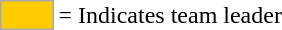<table>
<tr>
<td style="background-color:#FFCC00; border:1px solid #aaaaaa; width:2em;"></td>
<td>= Indicates team leader</td>
</tr>
</table>
